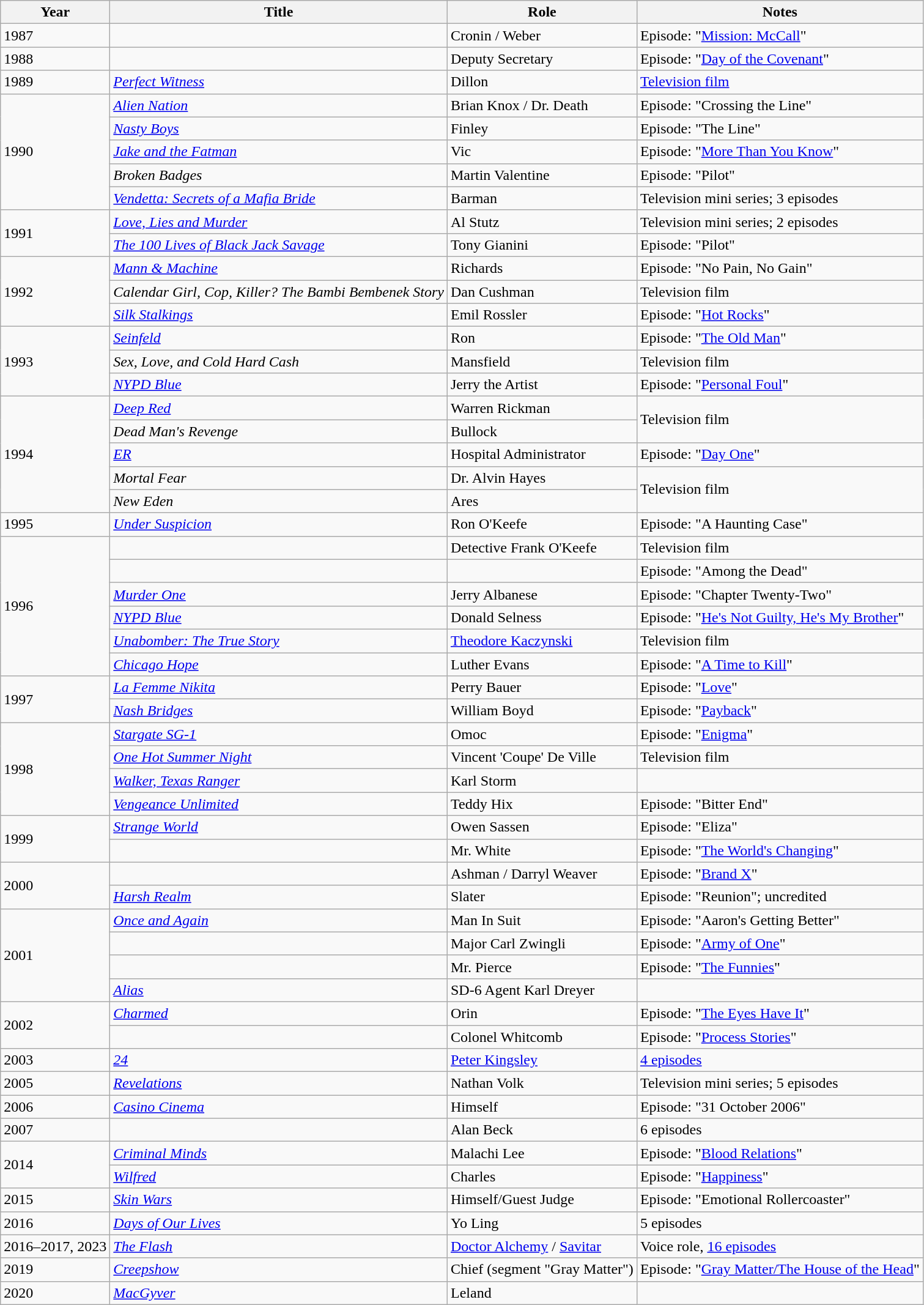<table class="wikitable sortable">
<tr>
<th scope="col">Year</th>
<th scope="col">Title</th>
<th scope="col">Role</th>
<th scope="col" class="unsortable">Notes</th>
</tr>
<tr>
<td>1987</td>
<td><em></em></td>
<td>Cronin / Weber</td>
<td>Episode: "<a href='#'>Mission: McCall</a>"</td>
</tr>
<tr>
<td>1988</td>
<td><em></em></td>
<td>Deputy Secretary</td>
<td>Episode: "<a href='#'>Day of the Covenant</a>"</td>
</tr>
<tr>
<td>1989</td>
<td><em><a href='#'>Perfect Witness</a></em></td>
<td>Dillon</td>
<td><a href='#'>Television film</a></td>
</tr>
<tr>
<td rowspan=5>1990</td>
<td><em><a href='#'>Alien Nation</a></em></td>
<td>Brian Knox / Dr. Death</td>
<td>Episode: "Crossing the Line"</td>
</tr>
<tr>
<td><em><a href='#'>Nasty Boys</a></em></td>
<td>Finley</td>
<td>Episode: "The Line"</td>
</tr>
<tr>
<td><em><a href='#'>Jake and the Fatman</a></em></td>
<td>Vic</td>
<td>Episode: "<a href='#'>More Than You Know</a>"</td>
</tr>
<tr>
<td><em>Broken Badges</em></td>
<td>Martin Valentine</td>
<td>Episode: "Pilot"</td>
</tr>
<tr>
<td><em><a href='#'>Vendetta: Secrets of a Mafia Bride</a></em></td>
<td>Barman</td>
<td>Television mini series; 3 episodes</td>
</tr>
<tr>
<td rowspan=2>1991</td>
<td><em><a href='#'>Love, Lies and Murder</a></em></td>
<td>Al Stutz</td>
<td>Television mini series; 2 episodes</td>
</tr>
<tr>
<td><em><a href='#'>The 100 Lives of Black Jack Savage</a></em></td>
<td>Tony Gianini</td>
<td>Episode: "Pilot"</td>
</tr>
<tr>
<td rowspan=3>1992</td>
<td><em><a href='#'>Mann & Machine</a></em></td>
<td>Richards</td>
<td>Episode: "No Pain, No Gain"</td>
</tr>
<tr>
<td><em>Calendar Girl, Cop, Killer? The Bambi Bembenek Story</em></td>
<td>Dan Cushman</td>
<td>Television film</td>
</tr>
<tr>
<td><em><a href='#'>Silk Stalkings</a></em></td>
<td>Emil Rossler</td>
<td>Episode: "<a href='#'>Hot Rocks</a>"</td>
</tr>
<tr>
<td rowspan=3>1993</td>
<td><em><a href='#'>Seinfeld</a></em></td>
<td>Ron</td>
<td>Episode: "<a href='#'>The Old Man</a>"</td>
</tr>
<tr>
<td><em>Sex, Love, and Cold Hard Cash</em></td>
<td>Mansfield</td>
<td>Television film</td>
</tr>
<tr>
<td><em><a href='#'>NYPD Blue</a></em></td>
<td>Jerry the Artist</td>
<td>Episode: "<a href='#'>Personal Foul</a>"</td>
</tr>
<tr>
<td rowspan=5>1994</td>
<td><em><a href='#'>Deep Red</a></em></td>
<td>Warren Rickman</td>
<td rowspan="2">Television film</td>
</tr>
<tr>
<td><em>Dead Man's Revenge</em></td>
<td>Bullock</td>
</tr>
<tr>
<td><em><a href='#'>ER</a></em></td>
<td>Hospital Administrator</td>
<td>Episode: "<a href='#'>Day One</a>"</td>
</tr>
<tr>
<td><em>Mortal Fear</em></td>
<td>Dr. Alvin Hayes</td>
<td rowspan="2">Television film</td>
</tr>
<tr>
<td><em>New Eden</em></td>
<td>Ares</td>
</tr>
<tr>
<td>1995</td>
<td><em><a href='#'>Under Suspicion</a></em></td>
<td>Ron O'Keefe</td>
<td>Episode: "A Haunting Case"</td>
</tr>
<tr>
<td rowspan=6>1996</td>
<td><em></em></td>
<td>Detective Frank O'Keefe</td>
<td>Television film</td>
</tr>
<tr>
<td><em></em></td>
<td></td>
<td>Episode: "Among the Dead"</td>
</tr>
<tr>
<td><em><a href='#'>Murder One</a></em></td>
<td>Jerry Albanese</td>
<td>Episode: "Chapter Twenty-Two"</td>
</tr>
<tr>
<td><em><a href='#'>NYPD Blue</a></em></td>
<td>Donald Selness</td>
<td>Episode: "<a href='#'>He's Not Guilty, He's My Brother</a>"</td>
</tr>
<tr>
<td><em><a href='#'>Unabomber: The True Story</a></em></td>
<td><a href='#'>Theodore Kaczynski</a></td>
<td>Television film</td>
</tr>
<tr>
<td><em><a href='#'>Chicago Hope</a></em></td>
<td>Luther Evans</td>
<td>Episode: "<a href='#'>A Time to Kill</a>"</td>
</tr>
<tr>
<td rowspan=2>1997</td>
<td><em><a href='#'>La Femme Nikita</a></em></td>
<td>Perry Bauer</td>
<td>Episode: "<a href='#'>Love</a>"</td>
</tr>
<tr>
<td><em><a href='#'>Nash Bridges</a></em></td>
<td>William Boyd</td>
<td>Episode: "<a href='#'>Payback</a>"</td>
</tr>
<tr>
<td rowspan=4>1998</td>
<td><em><a href='#'>Stargate SG-1</a></em></td>
<td>Omoc</td>
<td>Episode: "<a href='#'>Enigma</a>"</td>
</tr>
<tr>
<td><em><a href='#'>One Hot Summer Night</a></em></td>
<td>Vincent 'Coupe' De Ville</td>
<td>Television film</td>
</tr>
<tr>
<td><em><a href='#'>Walker, Texas Ranger</a></em></td>
<td>Karl Storm</td>
<td></td>
</tr>
<tr>
<td><em><a href='#'>Vengeance Unlimited</a></em></td>
<td>Teddy Hix</td>
<td>Episode: "Bitter End"</td>
</tr>
<tr>
<td rowspan=2>1999</td>
<td><em><a href='#'>Strange World</a></em></td>
<td>Owen Sassen</td>
<td>Episode: "Eliza"</td>
</tr>
<tr>
<td><em></em></td>
<td>Mr. White</td>
<td>Episode: "<a href='#'>The World's Changing</a>"</td>
</tr>
<tr>
<td rowspan=2>2000</td>
<td><em></em></td>
<td>Ashman / Darryl Weaver</td>
<td>Episode: "<a href='#'>Brand X</a>"</td>
</tr>
<tr>
<td><em><a href='#'>Harsh Realm</a></em></td>
<td>Slater</td>
<td>Episode: "Reunion"; uncredited</td>
</tr>
<tr>
<td rowspan=4>2001</td>
<td><em><a href='#'>Once and Again</a></em></td>
<td>Man In Suit</td>
<td>Episode: "Aaron's Getting Better"</td>
</tr>
<tr>
<td><em></em></td>
<td>Major Carl Zwingli</td>
<td>Episode: "<a href='#'>Army of One</a>"</td>
</tr>
<tr>
<td><em></em></td>
<td>Mr. Pierce</td>
<td>Episode: "<a href='#'>The Funnies</a>"</td>
</tr>
<tr>
<td><em><a href='#'>Alias</a></em></td>
<td>SD-6 Agent Karl Dreyer</td>
<td></td>
</tr>
<tr>
<td rowspan=2>2002</td>
<td><em><a href='#'>Charmed</a></em></td>
<td>Orin</td>
<td>Episode: "<a href='#'>The Eyes Have It</a>"</td>
</tr>
<tr>
<td><em></em></td>
<td>Colonel Whitcomb</td>
<td>Episode: "<a href='#'>Process Stories</a>"</td>
</tr>
<tr>
<td>2003</td>
<td><em><a href='#'>24</a></em></td>
<td><a href='#'>Peter Kingsley</a></td>
<td><a href='#'>4 episodes</a></td>
</tr>
<tr>
<td>2005</td>
<td><em><a href='#'>Revelations</a></em></td>
<td>Nathan Volk</td>
<td>Television mini series; 5 episodes</td>
</tr>
<tr>
<td>2006</td>
<td><em><a href='#'>Casino Cinema</a></em></td>
<td>Himself</td>
<td>Episode: "31 October 2006"</td>
</tr>
<tr>
<td>2007</td>
<td><em></em></td>
<td>Alan Beck</td>
<td>6 episodes</td>
</tr>
<tr>
<td rowspan=2>2014</td>
<td><em><a href='#'>Criminal Minds</a></em></td>
<td>Malachi Lee</td>
<td>Episode: "<a href='#'>Blood Relations</a>"</td>
</tr>
<tr>
<td><em><a href='#'>Wilfred</a></em></td>
<td>Charles</td>
<td>Episode: "<a href='#'>Happiness</a>"</td>
</tr>
<tr>
<td>2015</td>
<td><em><a href='#'>Skin Wars</a></em></td>
<td>Himself/Guest Judge</td>
<td>Episode: "Emotional Rollercoaster"</td>
</tr>
<tr>
<td>2016</td>
<td><em><a href='#'>Days of Our Lives</a></em></td>
<td>Yo Ling</td>
<td>5 episodes</td>
</tr>
<tr>
<td>2016–2017, 2023</td>
<td><em><a href='#'>The Flash</a></em></td>
<td><a href='#'>Doctor Alchemy</a> / <a href='#'>Savitar</a></td>
<td>Voice role, <a href='#'>16 episodes</a></td>
</tr>
<tr>
<td>2019</td>
<td><em><a href='#'>Creepshow</a></em></td>
<td>Chief (segment "Gray Matter")</td>
<td>Episode: "<a href='#'>Gray Matter/The House of the Head</a>"</td>
</tr>
<tr>
<td>2020</td>
<td><a href='#'><em>MacGyver</em></a></td>
<td>Leland</td>
<td></td>
</tr>
</table>
